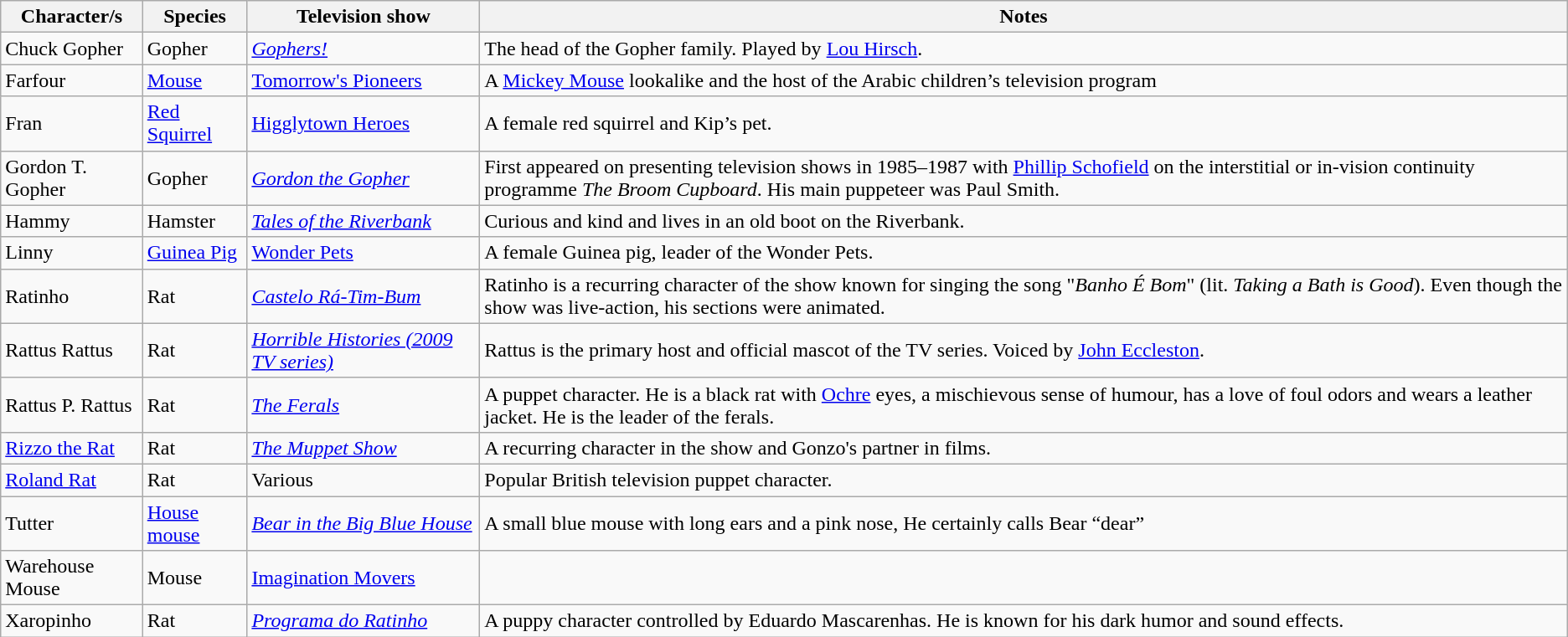<table class="wikitable sortable">
<tr>
<th>Character/s</th>
<th>Species</th>
<th>Television show</th>
<th>Notes</th>
</tr>
<tr>
<td>Chuck Gopher</td>
<td>Gopher</td>
<td><em><a href='#'>Gophers!</a></em></td>
<td>The head of the Gopher family. Played by <a href='#'>Lou Hirsch</a>.</td>
</tr>
<tr>
<td>Farfour</td>
<td><a href='#'>Mouse</a></td>
<td><a href='#'>Tomorrow's Pioneers</a></td>
<td>A <a href='#'>Mickey Mouse</a> lookalike and the host of the Arabic children’s television program</td>
</tr>
<tr>
<td>Fran</td>
<td><a href='#'>Red Squirrel</a></td>
<td><a href='#'>Higglytown Heroes</a></td>
<td>A female red squirrel and Kip’s pet.</td>
</tr>
<tr>
<td>Gordon T. Gopher</td>
<td>Gopher</td>
<td><em><a href='#'>Gordon the Gopher</a></em></td>
<td>First appeared on presenting television shows in 1985–1987 with <a href='#'>Phillip Schofield</a> on the interstitial or in-vision continuity programme <em>The Broom Cupboard</em>. His main puppeteer was Paul Smith.</td>
</tr>
<tr>
<td>Hammy</td>
<td>Hamster</td>
<td><em><a href='#'>Tales of the Riverbank</a></em></td>
<td>Curious and kind and lives in an old boot on the Riverbank.</td>
</tr>
<tr>
<td>Linny</td>
<td><a href='#'>Guinea Pig</a></td>
<td><a href='#'>Wonder Pets</a></td>
<td>A female Guinea pig, leader of the Wonder Pets.</td>
</tr>
<tr>
<td>Ratinho</td>
<td>Rat</td>
<td><em><a href='#'>Castelo Rá-Tim-Bum</a></em></td>
<td>Ratinho is a recurring character of the show known for singing the song "<em>Banho É Bom</em>" (lit. <em>Taking a Bath is Good</em>). Even though the show was live-action, his sections were animated.</td>
</tr>
<tr>
<td>Rattus Rattus</td>
<td>Rat</td>
<td><em><a href='#'>Horrible Histories (2009 TV series)</a></em></td>
<td>Rattus is the primary host and official mascot of the TV series. Voiced by <a href='#'>John Eccleston</a>.</td>
</tr>
<tr>
<td>Rattus P. Rattus</td>
<td>Rat</td>
<td><em><a href='#'>The Ferals</a></em></td>
<td>A puppet character. He is a black rat with <a href='#'>Ochre</a> eyes, a mischievous sense of humour, has a love of foul odors and wears a leather jacket. He is the leader of the ferals.</td>
</tr>
<tr>
<td><a href='#'>Rizzo the Rat</a></td>
<td>Rat</td>
<td><em><a href='#'>The Muppet Show</a></em></td>
<td>A recurring character in the show and Gonzo's partner in films.</td>
</tr>
<tr>
<td><a href='#'>Roland Rat</a></td>
<td>Rat</td>
<td>Various</td>
<td>Popular British television puppet character.</td>
</tr>
<tr>
<td>Tutter</td>
<td><a href='#'>House mouse</a></td>
<td><em><a href='#'>Bear in the Big Blue House</a></em></td>
<td>A small blue mouse with long ears and a pink nose, He certainly calls Bear “dear”</td>
</tr>
<tr>
<td>Warehouse Mouse</td>
<td>Mouse</td>
<td><a href='#'>Imagination Movers</a></td>
</tr>
<tr>
<td>Xaropinho</td>
<td>Rat</td>
<td><em><a href='#'>Programa do Ratinho</a></em></td>
<td>A puppy character controlled by Eduardo Mascarenhas. He is known for his dark humor and sound effects.</td>
</tr>
</table>
